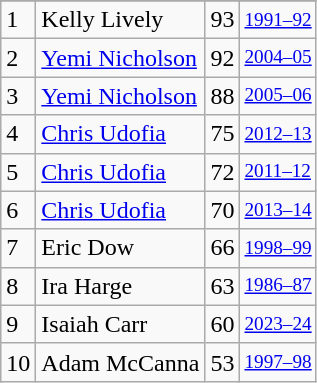<table class="wikitable">
<tr>
</tr>
<tr>
<td>1</td>
<td>Kelly Lively</td>
<td>93</td>
<td style="font-size:80%;"><a href='#'>1991–92</a></td>
</tr>
<tr>
<td>2</td>
<td><a href='#'>Yemi Nicholson</a></td>
<td>92</td>
<td style="font-size:80%;"><a href='#'>2004–05</a></td>
</tr>
<tr>
<td>3</td>
<td><a href='#'>Yemi Nicholson</a></td>
<td>88</td>
<td style="font-size:80%;"><a href='#'>2005–06</a></td>
</tr>
<tr>
<td>4</td>
<td><a href='#'>Chris Udofia</a></td>
<td>75</td>
<td style="font-size:80%;"><a href='#'>2012–13</a></td>
</tr>
<tr>
<td>5</td>
<td><a href='#'>Chris Udofia</a></td>
<td>72</td>
<td style="font-size:80%;"><a href='#'>2011–12</a></td>
</tr>
<tr>
<td>6</td>
<td><a href='#'>Chris Udofia</a></td>
<td>70</td>
<td style="font-size:80%;"><a href='#'>2013–14</a></td>
</tr>
<tr>
<td>7</td>
<td>Eric Dow</td>
<td>66</td>
<td style="font-size:80%;"><a href='#'>1998–99</a></td>
</tr>
<tr>
<td>8</td>
<td>Ira Harge</td>
<td>63</td>
<td style="font-size:80%;"><a href='#'>1986–87</a></td>
</tr>
<tr>
<td>9</td>
<td>Isaiah Carr</td>
<td>60</td>
<td style="font-size:80%;"><a href='#'>2023–24</a></td>
</tr>
<tr>
<td>10</td>
<td>Adam McCanna</td>
<td>53</td>
<td style="font-size:80%;"><a href='#'>1997–98</a></td>
</tr>
</table>
